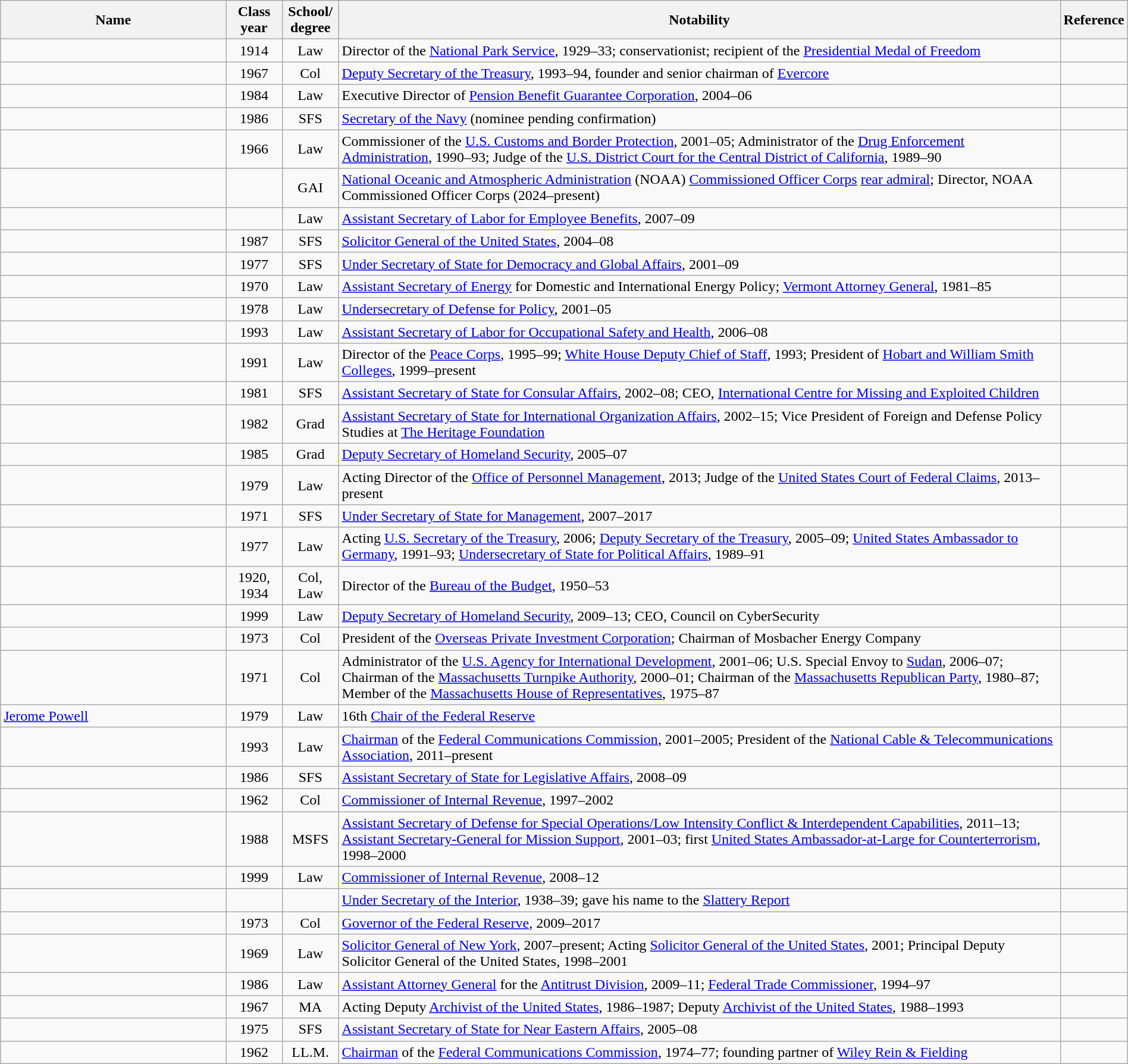<table class="wikitable sortable" style="width:100%">
<tr>
<th style="width:20%;">Name</th>
<th style="width:5%;">Class year</th>
<th style="width:5%;">School/<br>degree</th>
<th style="width:*;" class="unsortable">Notability</th>
<th style="width:5%;" class="unsortable">Reference</th>
</tr>
<tr>
<td></td>
<td style="text-align:center;">1914</td>
<td style="text-align:center;">Law</td>
<td>Director of the <a href='#'>National Park Service</a>, 1929–33; conservationist; recipient of the <a href='#'>Presidential Medal of Freedom</a></td>
<td style="text-align:center;"></td>
</tr>
<tr>
<td></td>
<td style="text-align:center;">1967</td>
<td style="text-align:center;">Col</td>
<td><a href='#'>Deputy Secretary of the Treasury</a>, 1993–94, founder and senior chairman of <a href='#'>Evercore</a></td>
<td style="text-align:center;"></td>
</tr>
<tr>
<td></td>
<td style="text-align:center;">1984</td>
<td style="text-align:center;">Law</td>
<td>Executive Director of <a href='#'>Pension Benefit Guarantee Corporation</a>, 2004–06</td>
<td style="text-align:center;"></td>
</tr>
<tr>
<td></td>
<td style="text-align:center;">1986</td>
<td style="text-align:center;">SFS</td>
<td><a href='#'>Secretary of the Navy</a> (nominee pending confirmation)</td>
<td style="text-align:center;"></td>
</tr>
<tr>
<td></td>
<td style="text-align:center;">1966</td>
<td style="text-align:center;">Law</td>
<td>Commissioner of the <a href='#'>U.S. Customs and Border Protection</a>, 2001–05; Administrator of the <a href='#'>Drug Enforcement Administration</a>, 1990–93; Judge of the <a href='#'>U.S. District Court for the Central District of California</a>, 1989–90</td>
<td style="text-align:center;"></td>
</tr>
<tr>
<td></td>
<td style="text-align:center;"></td>
<td style="text-align:center;">GAI</td>
<td><a href='#'>National Oceanic and Atmospheric Administration</a> (NOAA) <a href='#'>Commissioned Officer Corps</a> <a href='#'>rear admiral</a>; Director, NOAA Commissioned Officer Corps (2024–present)</td>
<td style="text-align:center;"></td>
</tr>
<tr>
<td></td>
<td style="text-align:center;"></td>
<td style="text-align:center;">Law</td>
<td><a href='#'>Assistant Secretary of Labor for Employee Benefits</a>, 2007–09</td>
<td style="text-align:center;"></td>
</tr>
<tr>
<td></td>
<td style="text-align:center;">1987</td>
<td style="text-align:center;">SFS</td>
<td><a href='#'>Solicitor General of the United States</a>, 2004–08</td>
<td style="text-align:center;"></td>
</tr>
<tr>
<td></td>
<td style="text-align:center;">1977</td>
<td style="text-align:center;">SFS</td>
<td><a href='#'>Under Secretary of State for Democracy and Global Affairs</a>, 2001–09</td>
<td style="text-align:center;"></td>
</tr>
<tr>
<td></td>
<td style="text-align:center;">1970</td>
<td style="text-align:center;">Law</td>
<td><a href='#'>Assistant Secretary of Energy</a> for Domestic and International Energy Policy; <a href='#'>Vermont Attorney General</a>, 1981–85</td>
<td style="text-align:center;"></td>
</tr>
<tr>
<td></td>
<td style="text-align:center;">1978</td>
<td style="text-align:center;">Law</td>
<td><a href='#'>Undersecretary of Defense for Policy</a>, 2001–05</td>
<td style="text-align:center;"></td>
</tr>
<tr>
<td></td>
<td style="text-align:center;">1993</td>
<td style="text-align:center;">Law</td>
<td><a href='#'>Assistant Secretary of Labor for Occupational Safety and Health</a>, 2006–08</td>
<td style="text-align:center;"></td>
</tr>
<tr>
<td></td>
<td style="text-align:center;">1991</td>
<td style="text-align:center;">Law</td>
<td>Director of the <a href='#'>Peace Corps</a>, 1995–99; <a href='#'>White House Deputy Chief of Staff</a>, 1993; President of <a href='#'>Hobart and William Smith Colleges</a>, 1999–present</td>
<td style="text-align:center;"></td>
</tr>
<tr>
<td></td>
<td style="text-align:center;">1981</td>
<td style="text-align:center;">SFS</td>
<td><a href='#'>Assistant Secretary of State for Consular Affairs</a>, 2002–08; CEO, <a href='#'>International Centre for Missing and Exploited Children</a></td>
<td style="text-align:center;"></td>
</tr>
<tr>
<td></td>
<td style="text-align:center;">1982</td>
<td style="text-align:center;">Grad</td>
<td><a href='#'>Assistant Secretary of State for International Organization Affairs</a>, 2002–15; Vice President of Foreign and Defense Policy Studies at <a href='#'>The Heritage Foundation</a></td>
<td style="text-align:center;"></td>
</tr>
<tr>
<td></td>
<td style="text-align:center;">1985</td>
<td style="text-align:center;">Grad</td>
<td><a href='#'>Deputy Secretary of Homeland Security</a>, 2005–07</td>
<td style="text-align:center;"></td>
</tr>
<tr>
<td></td>
<td style="text-align:center;">1979</td>
<td style="text-align:center;">Law</td>
<td>Acting Director of the <a href='#'>Office of Personnel Management</a>, 2013; Judge of the <a href='#'>United States Court of Federal Claims</a>, 2013–present</td>
<td style="text-align:center;"></td>
</tr>
<tr>
<td></td>
<td style="text-align:center;">1971</td>
<td style="text-align:center;">SFS</td>
<td><a href='#'>Under Secretary of State for Management</a>, 2007–2017</td>
<td style="text-align:center;"></td>
</tr>
<tr>
<td></td>
<td style="text-align:center;">1977</td>
<td style="text-align:center;">Law</td>
<td>Acting <a href='#'>U.S. Secretary of the Treasury</a>, 2006; <a href='#'>Deputy Secretary of the Treasury</a>, 2005–09; <a href='#'>United States Ambassador to Germany</a>, 1991–93; <a href='#'>Undersecretary of State for Political Affairs</a>, 1989–91</td>
<td style="text-align:center;"></td>
</tr>
<tr>
<td></td>
<td style="text-align:center;">1920,<br>1934</td>
<td style="text-align:center;">Col,<br>Law</td>
<td>Director of the <a href='#'>Bureau of the Budget</a>, 1950–53</td>
<td style="text-align:center;"></td>
</tr>
<tr>
<td></td>
<td style="text-align:center;">1999</td>
<td style="text-align:center;">Law</td>
<td><a href='#'>Deputy Secretary of Homeland Security</a>, 2009–13; CEO, Council on CyberSecurity</td>
<td style="text-align:center;"></td>
</tr>
<tr>
<td></td>
<td style="text-align:center;">1973</td>
<td style="text-align:center;">Col</td>
<td>President of the <a href='#'>Overseas Private Investment Corporation</a>; Chairman of Mosbacher Energy Company</td>
<td style="text-align:center;"></td>
</tr>
<tr>
<td></td>
<td style="text-align:center;">1971</td>
<td style="text-align:center;">Col</td>
<td>Administrator of the <a href='#'>U.S. Agency for International Development</a>, 2001–06; U.S. Special Envoy to <a href='#'>Sudan</a>, 2006–07; Chairman of the <a href='#'>Massachusetts Turnpike Authority</a>, 2000–01; Chairman of the <a href='#'>Massachusetts Republican Party</a>, 1980–87; Member of the <a href='#'>Massachusetts House of Representatives</a>, 1975–87</td>
<td style="text-align:center;"></td>
</tr>
<tr>
<td><a href='#'>Jerome Powell</a></td>
<td style="text-align:center;">1979</td>
<td style="text-align:center;">Law</td>
<td>16th <a href='#'>Chair of the Federal Reserve</a></td>
<td style="text-align:center;"></td>
</tr>
<tr>
<td></td>
<td style="text-align:center;">1993</td>
<td style="text-align:center;">Law</td>
<td><a href='#'>Chairman</a> of the <a href='#'>Federal Communications Commission</a>, 2001–2005; President of the <a href='#'>National Cable & Telecommunications Association</a>, 2011–present</td>
<td style="text-align:center;"></td>
</tr>
<tr>
<td></td>
<td style="text-align:center;">1986</td>
<td style="text-align:center;">SFS</td>
<td><a href='#'>Assistant Secretary of State for Legislative Affairs</a>, 2008–09</td>
<td style="text-align:center;"></td>
</tr>
<tr>
<td></td>
<td style="text-align:center;">1962</td>
<td style="text-align:center;">Col</td>
<td><a href='#'>Commissioner of Internal Revenue</a>, 1997–2002</td>
<td style="text-align:center;"></td>
</tr>
<tr>
<td></td>
<td style="text-align:center;">1988</td>
<td style="text-align:center;">MSFS</td>
<td><a href='#'>Assistant Secretary of Defense for Special Operations/Low Intensity Conflict & Interdependent Capabilities</a>, 2011–13; <a href='#'>Assistant Secretary-General for Mission Support</a>, 2001–03; first <a href='#'>United States Ambassador-at-Large for Counterterrorism</a>, 1998–2000</td>
<td style="text-align:center;"></td>
</tr>
<tr>
<td></td>
<td style="text-align:center;">1999</td>
<td style="text-align:center;">Law</td>
<td><a href='#'>Commissioner of Internal Revenue</a>, 2008–12</td>
<td style="text-align:center;"></td>
</tr>
<tr>
<td></td>
<td style="text-align:center;"></td>
<td style="text-align:center;"></td>
<td><a href='#'>Under Secretary of the Interior</a>, 1938–39; gave his name to the <a href='#'>Slattery Report</a></td>
<td style="text-align:center;"></td>
</tr>
<tr>
<td></td>
<td style="text-align:center;">1973</td>
<td style="text-align:center;">Col</td>
<td><a href='#'>Governor of the Federal Reserve</a>, 2009–2017</td>
<td style="text-align:center;"></td>
</tr>
<tr>
<td></td>
<td style="text-align:center;">1969</td>
<td style="text-align:center;">Law</td>
<td><a href='#'>Solicitor General of New York</a>, 2007–present; Acting <a href='#'>Solicitor General of the United States</a>, 2001; Principal Deputy Solicitor General of the United States, 1998–2001</td>
<td style="text-align:center;"></td>
</tr>
<tr>
<td></td>
<td style="text-align:center;">1986</td>
<td style="text-align:center;">Law</td>
<td><a href='#'>Assistant Attorney General</a> for the <a href='#'>Antitrust Division</a>, 2009–11; <a href='#'>Federal Trade Commissioner</a>, 1994–97</td>
<td style="text-align:center;"></td>
</tr>
<tr>
<td></td>
<td style="text-align:center;">1967</td>
<td style="text-align:center;">MA</td>
<td>Acting Deputy <a href='#'>Archivist of the United States</a>, 1986–1987; Deputy <a href='#'>Archivist of the United States</a>, 1988–1993</td>
<td style="text-align:center;"></td>
</tr>
<tr>
<td></td>
<td style="text-align:center;">1975</td>
<td style="text-align:center;">SFS</td>
<td><a href='#'>Assistant Secretary of State for Near Eastern Affairs</a>, 2005–08</td>
<td style="text-align:center;"></td>
</tr>
<tr>
<td></td>
<td style="text-align:center;">1962</td>
<td style="text-align:center;">LL.M.</td>
<td><a href='#'>Chairman</a> of the <a href='#'>Federal Communications Commission</a>, 1974–77; founding partner of <a href='#'>Wiley Rein & Fielding</a></td>
<td style="text-align:center;"></td>
</tr>
</table>
